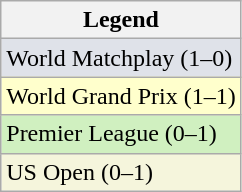<table class="wikitable">
<tr>
<th>Legend</th>
</tr>
<tr style="background:#dfe2e9;">
<td>World Matchplay (1–0)</td>
</tr>
<tr style="background:#ffc;">
<td>World Grand Prix (1–1)</td>
</tr>
<tr style="background:#d0f0c0;">
<td>Premier League (0–1)</td>
</tr>
<tr bgcolor="beige">
<td>US Open (0–1)</td>
</tr>
</table>
